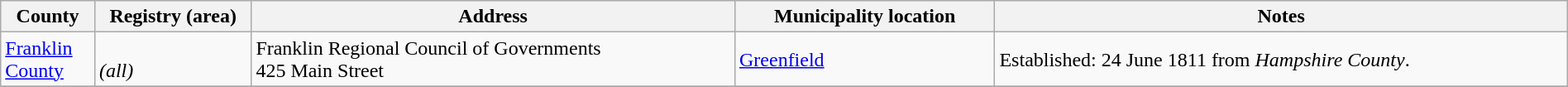<table class="wikitable" width="100%">
<tr>
<th style="width:6%">County</th>
<th style="width:10%">Registry (area)</th>
<th>Address</th>
<th>Municipality location</th>
<th>Notes</th>
</tr>
<tr>
<td><a href='#'>Franklin County</a></td>
<td><br><em>(all)</em></td>
<td>Franklin Regional Council of Governments<br>425 Main Street</td>
<td><a href='#'>Greenfield</a></td>
<td>Established: 24 June 1811 from <em>Hampshire County</em>.</td>
</tr>
<tr>
</tr>
</table>
